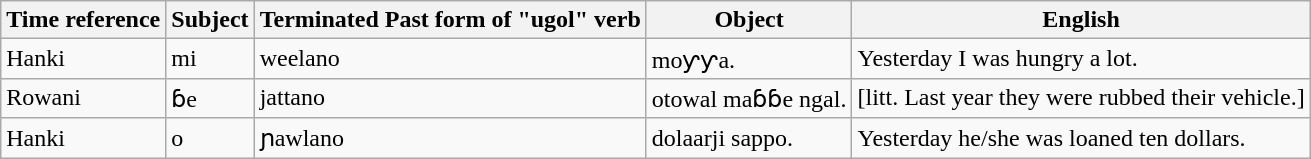<table class="wikitable">
<tr>
<th>Time reference</th>
<th>Subject</th>
<th>Terminated Past form of "ugol" verb</th>
<th>Object</th>
<th>English</th>
</tr>
<tr>
<td>Hanki</td>
<td>mi</td>
<td>weelano</td>
<td>moƴƴa.</td>
<td>Yesterday I was hungry a lot.</td>
</tr>
<tr>
<td>Rowani</td>
<td>ɓe</td>
<td>jattano</td>
<td>otowal maɓɓe ngal.</td>
<td>[litt. Last year they were rubbed their vehicle.]</td>
</tr>
<tr>
<td>Hanki</td>
<td>o</td>
<td>ɲawlano</td>
<td>dolaarji sappo.</td>
<td>Yesterday he/she was loaned ten dollars.</td>
</tr>
</table>
